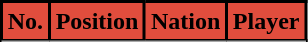<table class="wikitable sortable">
<tr>
<th style="background:#E14D3D; color:black; border:2px solid black;;" scope="col">No.</th>
<th style="background:#E14D3D; color:black; border:2px solid black;;" scope="col">Position</th>
<th style="background:#E14D3D; color:black; border:2px solid black;;" scope="col">Nation</th>
<th style="background:#E14D3D; color:black; border:2px solid black;;" scope="col">Player</th>
</tr>
<tr>
</tr>
</table>
